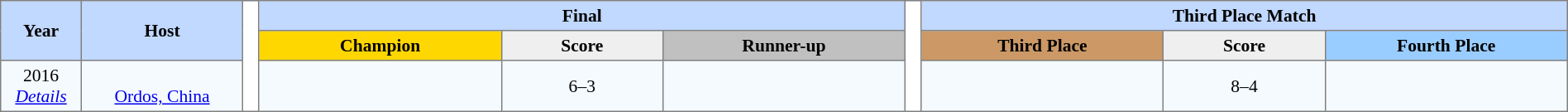<table border=1 style="border-collapse:collapse; font-size:90%; text-align:center;" cellpadding=3 cellspacing=0 width=100%>
<tr bgcolor=#C1D8FF>
<th rowspan=2 width=5%>Year</th>
<th rowspan=2 width=10%>Host</th>
<th width=1% rowspan=3 bgcolor=ffffff></th>
<th colspan=3>Final</th>
<th width=1% rowspan=3 bgcolor=ffffff></th>
<th colspan=3>Third Place Match</th>
</tr>
<tr bgcolor=#EFEFEF>
<th width=15% style="background:gold;">Champion</th>
<th width=10%>Score</th>
<th width=15% style="background:silver;">Runner-up</th>
<th width=15% style="background:#cc9966;">Third Place</th>
<th width=10%>Score</th>
<th width=15% style="background:#9acdff;">Fourth Place</th>
</tr>
<tr bgcolor=#F5FAFF>
<td>2016<br><em><a href='#'>Details</a></em></td>
<td><br><a href='#'>Ordos, China</a></td>
<td><strong></strong></td>
<td>6–3</td>
<td></td>
<td></td>
<td>8–4</td>
<td></td>
</tr>
</table>
